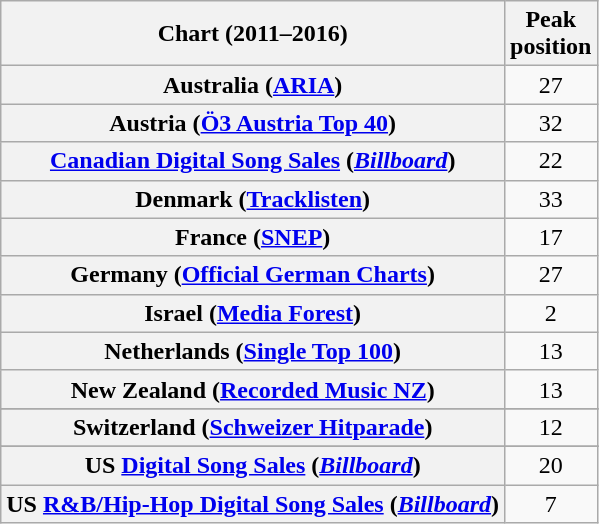<table class="wikitable sortable plainrowheaders" style="text-align:center">
<tr>
<th scope="col">Chart (2011–2016)</th>
<th scope="col">Peak<br>position</th>
</tr>
<tr>
<th scope="row">Australia (<a href='#'>ARIA</a>)</th>
<td>27</td>
</tr>
<tr>
<th scope="row">Austria (<a href='#'>Ö3 Austria Top 40</a>)</th>
<td>32</td>
</tr>
<tr>
<th scope="row"><a href='#'>Canadian Digital Song Sales</a> (<em><a href='#'>Billboard</a></em>)</th>
<td>22</td>
</tr>
<tr>
<th scope="row">Denmark (<a href='#'>Tracklisten</a>)</th>
<td>33</td>
</tr>
<tr>
<th scope="row">France (<a href='#'>SNEP</a>)</th>
<td>17</td>
</tr>
<tr>
<th scope="row">Germany (<a href='#'>Official German Charts</a>)</th>
<td>27</td>
</tr>
<tr>
<th scope="row">Israel (<a href='#'>Media Forest</a>)</th>
<td>2</td>
</tr>
<tr>
<th scope="row">Netherlands (<a href='#'>Single Top 100</a>)</th>
<td>13</td>
</tr>
<tr>
<th scope="row">New Zealand (<a href='#'>Recorded Music NZ</a>)</th>
<td>13</td>
</tr>
<tr>
</tr>
<tr>
</tr>
<tr>
</tr>
<tr>
<th scope="row">Switzerland (<a href='#'>Schweizer Hitparade</a>)</th>
<td>12</td>
</tr>
<tr>
</tr>
<tr>
</tr>
<tr>
<th scope="row">US <a href='#'>Digital Song Sales</a> (<em><a href='#'>Billboard</a></em>)</th>
<td>20</td>
</tr>
<tr>
<th scope="row">US <a href='#'>R&B/Hip-Hop Digital Song Sales</a> (<em><a href='#'>Billboard</a></em>)</th>
<td>7</td>
</tr>
</table>
